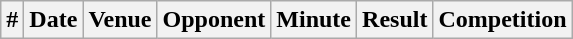<table class="wikitable">
<tr style="text-align:center">
<th>#</th>
<th>Date</th>
<th>Venue</th>
<th>Opponent</th>
<th>Minute</th>
<th>Result</th>
<th>Competition<br>






</th>
</tr>
</table>
